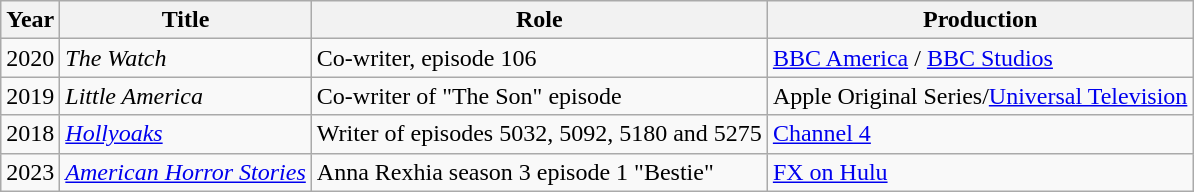<table class="wikitable sortable">
<tr>
<th>Year</th>
<th>Title</th>
<th>Role</th>
<th>Production</th>
</tr>
<tr valign="top">
<td align="center">2020</td>
<td><em>The Watch</em></td>
<td>Co-writer, episode 106</td>
<td><a href='#'>BBC America</a> / <a href='#'>BBC Studios</a></td>
</tr>
<tr valign="top">
<td align="center">2019</td>
<td><em>Little America</em></td>
<td>Co-writer of "The Son" episode</td>
<td>Apple Original Series/<a href='#'>Universal Television</a></td>
</tr>
<tr valign="top">
<td align="center">2018</td>
<td><em><a href='#'>Hollyoaks</a></em></td>
<td>Writer of episodes 5032, 5092, 5180 and 5275</td>
<td><a href='#'>Channel 4</a></td>
</tr>
<tr valign="top">
<td align="center">2023</td>
<td><em><a href='#'>American Horror Stories</a></em></td>
<td>Anna Rexhia season 3 episode 1 "Bestie"</td>
<td><a href='#'>FX on Hulu</a></td>
</tr>
</table>
